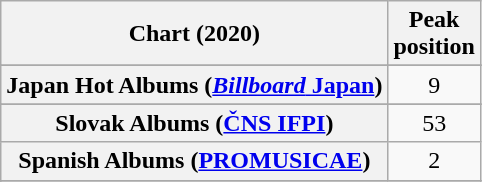<table class="wikitable sortable plainrowheaders" style="text-align:center">
<tr>
<th scope="col">Chart (2020)</th>
<th scope="col">Peak<br>position</th>
</tr>
<tr>
</tr>
<tr>
</tr>
<tr>
</tr>
<tr>
</tr>
<tr>
</tr>
<tr>
</tr>
<tr>
</tr>
<tr>
</tr>
<tr>
</tr>
<tr>
</tr>
<tr>
</tr>
<tr>
</tr>
<tr>
</tr>
<tr>
</tr>
<tr>
<th scope="row">Japan Hot Albums (<a href='#'><em>Billboard</em> Japan</a>)</th>
<td>9</td>
</tr>
<tr>
</tr>
<tr>
</tr>
<tr>
</tr>
<tr>
<th scope="row">Slovak Albums (<a href='#'>ČNS IFPI</a>)</th>
<td>53</td>
</tr>
<tr>
<th scope="row">Spanish Albums (<a href='#'>PROMUSICAE</a>)</th>
<td>2</td>
</tr>
<tr>
</tr>
<tr>
</tr>
<tr>
</tr>
<tr>
</tr>
<tr>
</tr>
</table>
